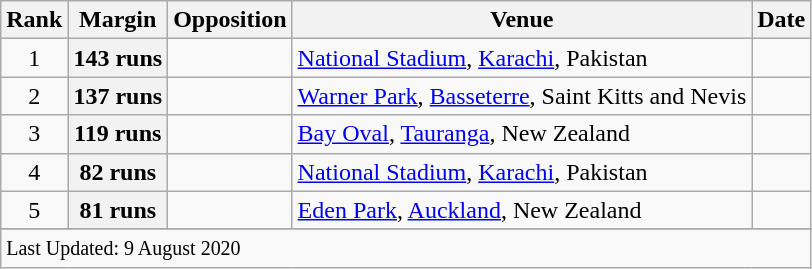<table class="wikitable plainrowheaders sortable">
<tr>
<th scope=col>Rank</th>
<th scope=col>Margin</th>
<th scope=col>Opposition</th>
<th scope=col>Venue</th>
<th scope=col>Date</th>
</tr>
<tr>
<td align=center>1</td>
<th scope=row style=text-align:center;>143 runs</th>
<td></td>
<td><a href='#'>National Stadium</a>, <a href='#'>Karachi</a>, Pakistan</td>
<td></td>
</tr>
<tr>
<td align=center>2</td>
<th scope=row style=text-align:center;>137 runs</th>
<td></td>
<td><a href='#'>Warner Park</a>, <a href='#'>Basseterre</a>, Saint Kitts and Nevis</td>
<td></td>
</tr>
<tr>
<td align=center>3</td>
<th scope=row style=text-align:center;>119 runs</th>
<td></td>
<td><a href='#'>Bay Oval</a>, <a href='#'>Tauranga</a>, New Zealand</td>
<td></td>
</tr>
<tr>
<td align=center>4</td>
<th scope=row style=text-align:center;>82 runs</th>
<td></td>
<td><a href='#'>National Stadium</a>, <a href='#'>Karachi</a>, Pakistan</td>
<td></td>
</tr>
<tr>
<td align=center>5</td>
<th scope=row style=text-align:center;>81 runs</th>
<td></td>
<td><a href='#'>Eden Park</a>, <a href='#'>Auckland</a>, New Zealand</td>
<td></td>
</tr>
<tr>
</tr>
<tr class=sortbottom>
<td colspan=5><small>Last Updated: 9 August 2020</small></td>
</tr>
</table>
